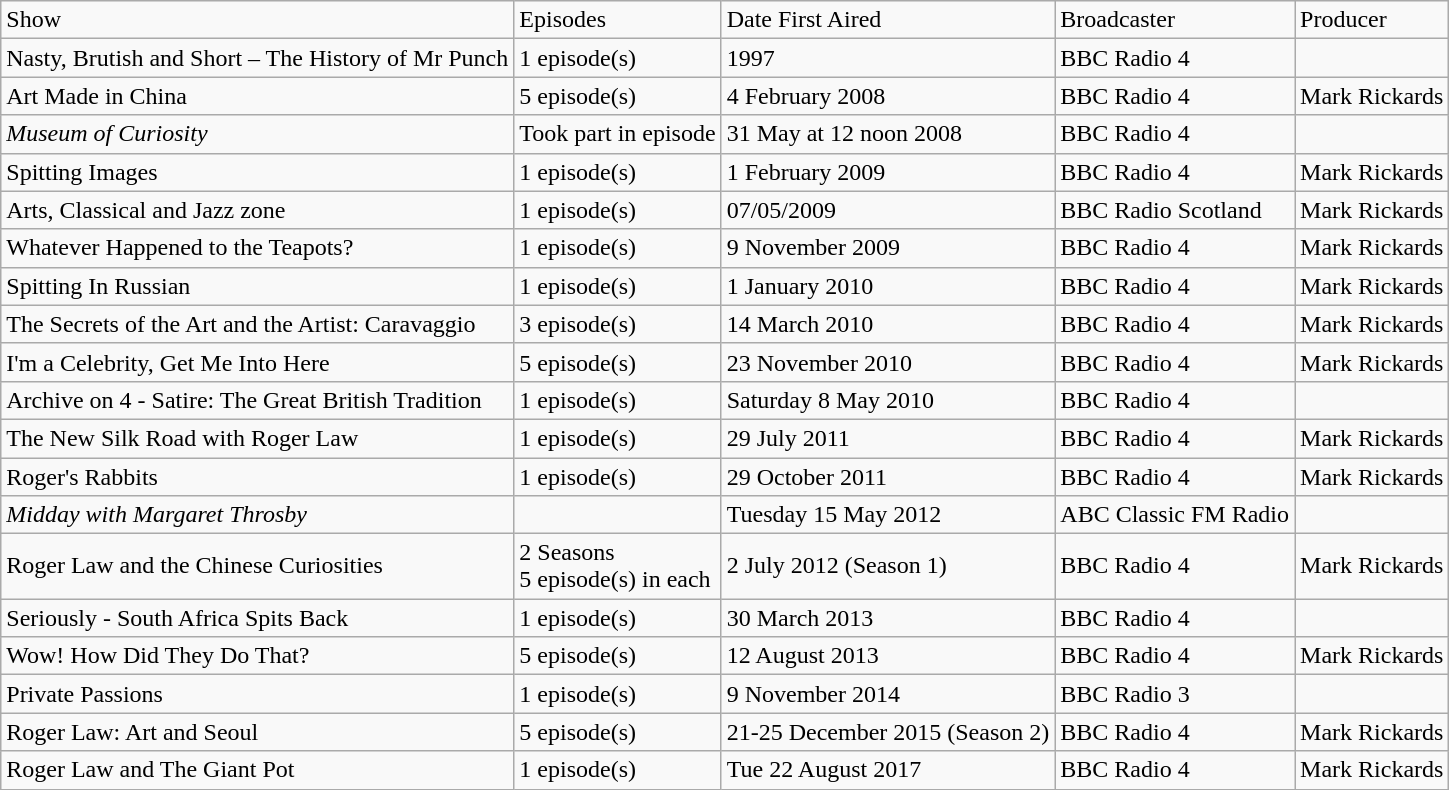<table class="wikitable">
<tr>
<td>Show</td>
<td>Episodes</td>
<td>Date First Aired</td>
<td>Broadcaster</td>
<td>Producer</td>
</tr>
<tr>
<td>Nasty, Brutish  and Short – The History of Mr Punch</td>
<td>1 episode(s)</td>
<td>1997</td>
<td>BBC Radio 4</td>
<td></td>
</tr>
<tr>
<td>Art Made in  China</td>
<td>5 episode(s)</td>
<td>4 February  2008</td>
<td>BBC Radio 4</td>
<td>Mark Rickards</td>
</tr>
<tr>
<td><em>Museum of Curiosity</em></td>
<td>Took part in  episode</td>
<td>31 May at 12 noon  2008</td>
<td>BBC Radio 4</td>
<td></td>
</tr>
<tr>
<td>Spitting  Images</td>
<td>1 episode(s)</td>
<td>1 February  2009</td>
<td>BBC Radio 4</td>
<td>Mark Rickards</td>
</tr>
<tr>
<td>Arts,  Classical and Jazz zone</td>
<td>1 episode(s)</td>
<td>07/05/2009</td>
<td>BBC Radio  Scotland</td>
<td>Mark Rickards</td>
</tr>
<tr>
<td>Whatever  Happened to the Teapots?</td>
<td>1 episode(s)</td>
<td>9 November  2009</td>
<td>BBC Radio 4</td>
<td>Mark Rickards</td>
</tr>
<tr>
<td>Spitting In  Russian</td>
<td>1 episode(s)</td>
<td>1 January  2010</td>
<td>BBC Radio 4</td>
<td>Mark Rickards</td>
</tr>
<tr>
<td>The Secrets of  the Art and the Artist: Caravaggio </td>
<td>3 episode(s)</td>
<td>14 March  2010</td>
<td>BBC Radio 4</td>
<td>Mark Rickards</td>
</tr>
<tr>
<td>I'm a  Celebrity, Get Me Into Here</td>
<td>5 episode(s)</td>
<td>23 November  2010</td>
<td>BBC Radio 4</td>
<td>Mark Rickards</td>
</tr>
<tr>
<td>Archive on 4 -  Satire: The Great British Tradition</td>
<td>1 episode(s)</td>
<td>Saturday 8 May 2010</td>
<td>BBC Radio 4</td>
<td></td>
</tr>
<tr>
<td>The New Silk  Road with Roger Law</td>
<td>1 episode(s)</td>
<td>29 July 2011</td>
<td>BBC Radio 4</td>
<td>Mark Rickards</td>
</tr>
<tr>
<td>Roger's  Rabbits</td>
<td>1 episode(s)</td>
<td>29 October  2011</td>
<td>BBC Radio 4</td>
<td>Mark Rickards</td>
</tr>
<tr>
<td><em>Midday with  Margaret Throsby</em></td>
<td></td>
<td>Tuesday 15 May  2012</td>
<td>ABC Classic FM  Radio</td>
<td></td>
</tr>
<tr>
<td>Roger Law and the  Chinese Curiosities</td>
<td>2 Seasons<br>5 episode(s)  in each</td>
<td>2 July 2012 (Season 1)</td>
<td>BBC Radio 4</td>
<td>Mark Rickards</td>
</tr>
<tr>
<td>Seriously -  South Africa Spits Back</td>
<td>1 episode(s)</td>
<td>30 March  2013</td>
<td>BBC Radio 4</td>
<td></td>
</tr>
<tr>
<td>Wow! How Did  They Do That?</td>
<td>5 episode(s)</td>
<td>12 August  2013</td>
<td>BBC Radio 4</td>
<td>Mark Rickards</td>
</tr>
<tr>
<td>Private  Passions</td>
<td>1 episode(s)</td>
<td>9 November 2014</td>
<td>BBC Radio 3</td>
<td></td>
</tr>
<tr>
<td>Roger Law: Art  and Seoul</td>
<td>5 episode(s)</td>
<td>21-25 December  2015 (Season 2)</td>
<td>BBC Radio 4</td>
<td>Mark Rickards</td>
</tr>
<tr>
<td>Roger Law and  The Giant Pot</td>
<td>1 episode(s)</td>
<td>Tue 22 August 2017</td>
<td>BBC Radio 4</td>
<td>Mark Rickards</td>
</tr>
</table>
